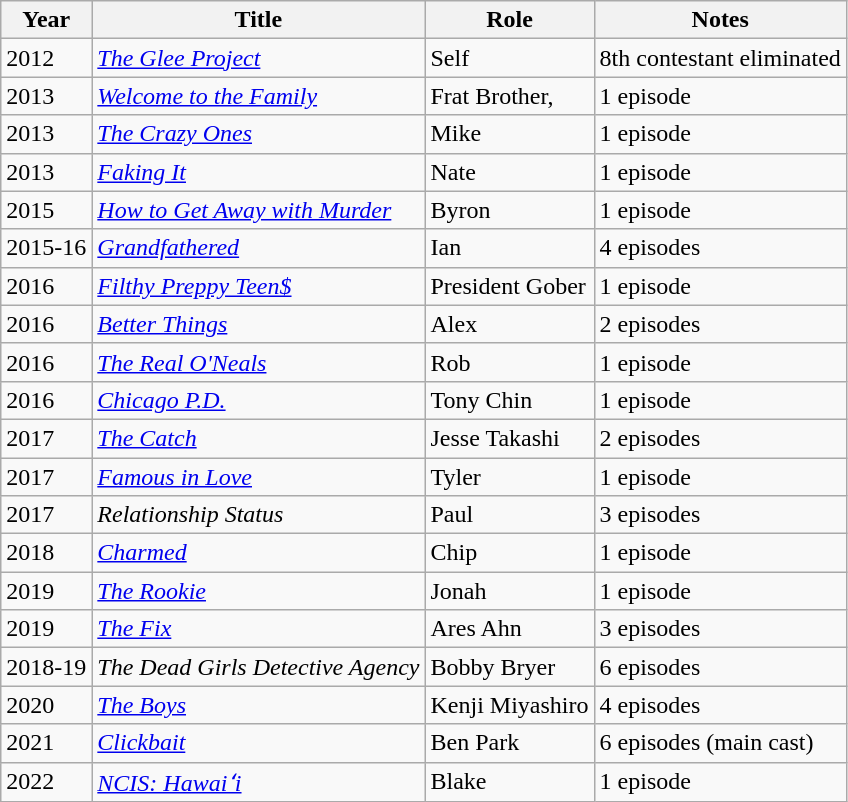<table class="wikitable sortable">
<tr>
<th>Year</th>
<th>Title</th>
<th>Role</th>
<th>Notes</th>
</tr>
<tr>
<td>2012</td>
<td><em><a href='#'>The Glee Project</a></em></td>
<td>Self</td>
<td>8th contestant eliminated</td>
</tr>
<tr>
<td>2013</td>
<td><em><a href='#'>Welcome to the Family</a></em></td>
<td>Frat Brother,</td>
<td>1 episode</td>
</tr>
<tr>
<td>2013</td>
<td><em><a href='#'>The Crazy Ones</a></em></td>
<td>Mike</td>
<td>1 episode</td>
</tr>
<tr>
<td>2013</td>
<td><em><a href='#'>Faking It</a></em></td>
<td>Nate</td>
<td>1 episode</td>
</tr>
<tr>
<td>2015</td>
<td><em><a href='#'>How to Get Away with Murder</a></em></td>
<td>Byron</td>
<td>1 episode</td>
</tr>
<tr>
<td>2015-16</td>
<td><em><a href='#'>Grandfathered</a></em></td>
<td>Ian</td>
<td>4 episodes</td>
</tr>
<tr>
<td>2016</td>
<td><em><a href='#'>Filthy Preppy Teen$</a></em></td>
<td>President Gober</td>
<td>1 episode</td>
</tr>
<tr>
<td>2016</td>
<td><em><a href='#'>Better Things</a></em></td>
<td>Alex</td>
<td>2 episodes</td>
</tr>
<tr>
<td>2016</td>
<td><em><a href='#'>The Real O'Neals</a></em></td>
<td>Rob</td>
<td>1 episode</td>
</tr>
<tr>
<td>2016</td>
<td><em><a href='#'>Chicago P.D.</a></em></td>
<td>Tony Chin</td>
<td>1 episode</td>
</tr>
<tr>
<td>2017</td>
<td><em><a href='#'>The Catch</a></em></td>
<td>Jesse Takashi</td>
<td>2 episodes</td>
</tr>
<tr>
<td>2017</td>
<td><em><a href='#'>Famous in Love</a></em></td>
<td>Tyler</td>
<td>1 episode</td>
</tr>
<tr>
<td>2017</td>
<td><em>Relationship Status</em></td>
<td>Paul</td>
<td>3 episodes</td>
</tr>
<tr>
<td>2018</td>
<td><em><a href='#'>Charmed</a></em></td>
<td>Chip</td>
<td>1 episode</td>
</tr>
<tr>
<td>2019</td>
<td><em><a href='#'>The Rookie</a></em></td>
<td>Jonah</td>
<td>1 episode</td>
</tr>
<tr>
<td>2019</td>
<td><em><a href='#'>The Fix</a></em></td>
<td>Ares Ahn</td>
<td>3 episodes</td>
</tr>
<tr>
<td>2018-19</td>
<td><em>The Dead Girls Detective Agency</em></td>
<td>Bobby Bryer</td>
<td>6 episodes</td>
</tr>
<tr>
<td>2020</td>
<td><em><a href='#'>The Boys</a></em></td>
<td>Kenji Miyashiro</td>
<td>4 episodes</td>
</tr>
<tr>
<td>2021</td>
<td><em><a href='#'>Clickbait</a></em></td>
<td>Ben Park</td>
<td>6 episodes (main cast)</td>
</tr>
<tr>
<td>2022</td>
<td><em><a href='#'>NCIS: Hawaiʻi</a></em></td>
<td>Blake</td>
<td>1 episode</td>
</tr>
</table>
